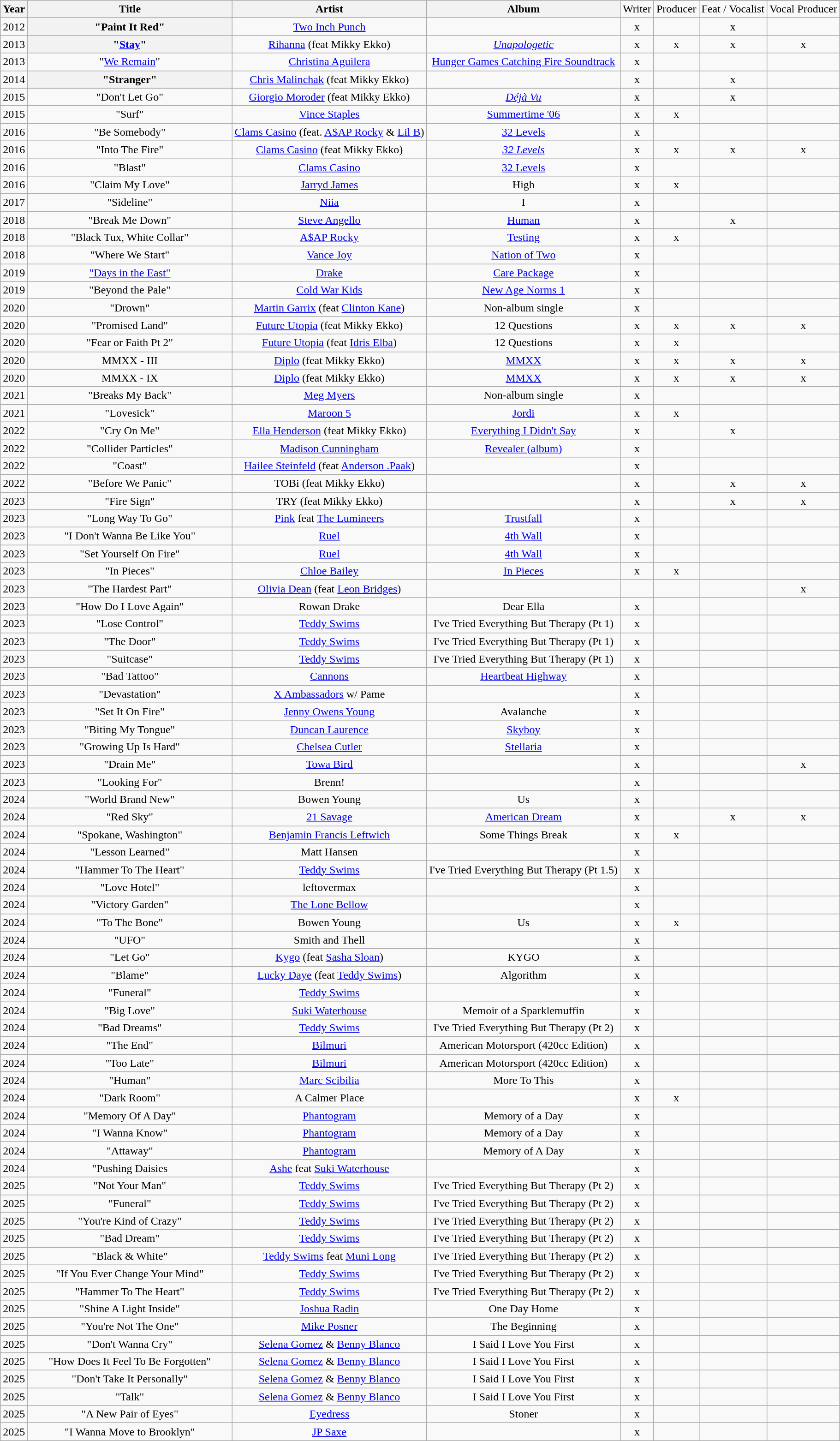<table class="wikitable plainrowheaders" style="text-align:center;">
<tr>
<th scope="col" rowspan="2">Year</th>
<th scope="col" rowspan="2" style="width:18em;">Title</th>
<th rowspan="2">Artist</th>
<th scope="col" rowspan="2">Album</th>
</tr>
<tr>
<td rowspan="1">Writer</td>
<td rowspan="1">Producer</td>
<td rowspan="1">Feat / Vocalist</td>
<td>Vocal Producer</td>
</tr>
<tr>
<td>2012</td>
<th scope="row">"Paint It Red"</th>
<td><a href='#'>Two Inch Punch</a></td>
<td></td>
<td>x</td>
<td></td>
<td>x</td>
<td></td>
</tr>
<tr>
<td>2013</td>
<th scope="row">"<a href='#'>Stay</a>"</th>
<td><a href='#'>Rihanna</a> (feat Mikky Ekko)</td>
<td><em><a href='#'>Unapologetic</a></em></td>
<td>x</td>
<td>x</td>
<td>x</td>
<td>x</td>
</tr>
<tr>
<td>2013</td>
<td>"<a href='#'>We Remain</a>"</td>
<td><a href='#'>Christina Aguilera</a></td>
<td><a href='#'>Hunger Games Catching Fire Soundtrack</a></td>
<td>x</td>
<td></td>
<td></td>
<td></td>
</tr>
<tr>
<td>2014</td>
<th scope="row">"Stranger"</th>
<td><a href='#'>Chris Malinchak</a> (feat Mikky Ekko)</td>
<td></td>
<td>x</td>
<td></td>
<td>x</td>
<td></td>
</tr>
<tr>
<td>2015</td>
<td>"Don't Let Go"</td>
<td><a href='#'>Giorgio Moroder</a> (feat Mikky Ekko)</td>
<td><em><a href='#'>Déjà Vu</a></em></td>
<td>x</td>
<td></td>
<td>x</td>
<td></td>
</tr>
<tr>
<td>2015</td>
<td>"Surf"</td>
<td><a href='#'>Vince Staples</a></td>
<td><a href='#'>Summertime '06</a></td>
<td>x</td>
<td>x</td>
<td></td>
<td></td>
</tr>
<tr>
<td>2016</td>
<td>"Be Somebody"</td>
<td><a href='#'>Clams Casino</a> (feat. <a href='#'>A$AP Rocky</a> & <a href='#'>Lil B</a>)</td>
<td><a href='#'>32 Levels</a></td>
<td>x</td>
<td></td>
<td></td>
<td></td>
</tr>
<tr>
<td>2016</td>
<td>"Into The Fire"</td>
<td><a href='#'>Clams Casino</a> (feat Mikky Ekko)</td>
<td><em><a href='#'>32 Levels</a></em></td>
<td>x</td>
<td>x</td>
<td>x</td>
<td>x</td>
</tr>
<tr>
<td>2016</td>
<td>"Blast"</td>
<td><a href='#'>Clams Casino</a></td>
<td><a href='#'>32 Levels</a></td>
<td>x</td>
<td></td>
<td></td>
<td></td>
</tr>
<tr>
<td>2016</td>
<td>"Claim My Love"</td>
<td><a href='#'>Jarryd James</a></td>
<td>High</td>
<td>x</td>
<td>x</td>
<td></td>
<td></td>
</tr>
<tr>
<td>2017</td>
<td>"Sideline"</td>
<td><a href='#'>Niia</a></td>
<td>I</td>
<td>x</td>
<td></td>
<td></td>
<td></td>
</tr>
<tr>
<td>2018</td>
<td>"Break Me Down"</td>
<td><a href='#'>Steve Angello</a></td>
<td><a href='#'>Human</a></td>
<td>x</td>
<td></td>
<td>x</td>
<td></td>
</tr>
<tr>
<td>2018</td>
<td>"Black Tux, White Collar"</td>
<td><a href='#'>A$AP Rocky</a></td>
<td><a href='#'>Testing</a></td>
<td>x</td>
<td>x</td>
<td></td>
<td></td>
</tr>
<tr>
<td>2018</td>
<td>"Where We Start"</td>
<td><a href='#'>Vance Joy</a></td>
<td><a href='#'>Nation of Two</a></td>
<td>x</td>
<td></td>
<td></td>
<td></td>
</tr>
<tr>
<td>2019</td>
<td><a href='#'>"Days in the East"</a></td>
<td><a href='#'>Drake</a></td>
<td><a href='#'>Care Package</a></td>
<td>x</td>
<td></td>
<td></td>
<td></td>
</tr>
<tr>
<td>2019</td>
<td>"Beyond the Pale"</td>
<td><a href='#'>Cold War Kids</a></td>
<td><a href='#'>New Age Norms 1</a></td>
<td>x</td>
<td></td>
<td></td>
<td></td>
</tr>
<tr>
<td>2020</td>
<td>"Drown"</td>
<td><a href='#'>Martin Garrix</a> (feat <a href='#'>Clinton Kane</a>)</td>
<td>Non-album single</td>
<td>x</td>
<td></td>
<td></td>
<td></td>
</tr>
<tr>
<td>2020</td>
<td>"Promised Land"</td>
<td><a href='#'>Future Utopia</a> (feat Mikky Ekko)</td>
<td>12 Questions</td>
<td>x</td>
<td>x</td>
<td>x</td>
<td>x</td>
</tr>
<tr>
<td>2020</td>
<td>"Fear or Faith Pt 2"</td>
<td><a href='#'>Future Utopia</a> (feat <a href='#'>Idris Elba</a>)</td>
<td>12 Questions</td>
<td>x</td>
<td>x</td>
<td></td>
<td></td>
</tr>
<tr>
<td>2020</td>
<td>MMXX - III</td>
<td><a href='#'>Diplo</a> (feat Mikky Ekko)</td>
<td><a href='#'>MMXX</a></td>
<td>x</td>
<td>x</td>
<td>x</td>
<td>x</td>
</tr>
<tr>
<td>2020</td>
<td>MMXX - IX</td>
<td><a href='#'>Diplo</a> (feat Mikky Ekko)</td>
<td><a href='#'>MMXX</a></td>
<td>x</td>
<td>x</td>
<td>x</td>
<td>x</td>
</tr>
<tr>
<td>2021</td>
<td>"Breaks My Back"</td>
<td><a href='#'>Meg Myers</a></td>
<td>Non-album single</td>
<td>x</td>
<td></td>
<td></td>
<td></td>
</tr>
<tr>
<td>2021</td>
<td>"Lovesick"</td>
<td><a href='#'>Maroon 5</a></td>
<td><a href='#'>Jordi</a></td>
<td>x</td>
<td>x</td>
<td></td>
<td></td>
</tr>
<tr>
<td>2022</td>
<td scope="row">"Cry On Me"</td>
<td><a href='#'>Ella Henderson</a> (feat Mikky Ekko)</td>
<td><a href='#'>Everything I Didn't Say</a></td>
<td>x</td>
<td></td>
<td>x</td>
<td></td>
</tr>
<tr>
<td>2022</td>
<td>"Collider Particles"</td>
<td><a href='#'>Madison Cunningham</a></td>
<td><a href='#'>Revealer (album)</a></td>
<td>x</td>
<td></td>
<td></td>
<td></td>
</tr>
<tr>
<td>2022</td>
<td>"Coast"</td>
<td><a href='#'>Hailee Steinfeld</a> (feat <a href='#'>Anderson .Paak</a>)</td>
<td></td>
<td>x</td>
<td></td>
<td></td>
<td></td>
</tr>
<tr>
<td>2022</td>
<td>"Before We Panic"</td>
<td>TOBi (feat Mikky Ekko)</td>
<td></td>
<td>x</td>
<td></td>
<td>x</td>
<td>x</td>
</tr>
<tr>
<td>2023</td>
<td>"Fire Sign"</td>
<td>TRY (feat Mikky Ekko)</td>
<td></td>
<td>x</td>
<td></td>
<td>x</td>
<td>x</td>
</tr>
<tr>
<td>2023</td>
<td>"Long Way To Go"</td>
<td><a href='#'>Pink</a> feat <a href='#'>The Lumineers</a></td>
<td><a href='#'>Trustfall</a></td>
<td>x</td>
<td></td>
<td></td>
<td></td>
</tr>
<tr>
<td>2023</td>
<td>"I Don't Wanna Be Like You"</td>
<td><a href='#'>Ruel</a></td>
<td><a href='#'>4th Wall</a></td>
<td>x</td>
<td></td>
<td></td>
<td></td>
</tr>
<tr>
<td>2023</td>
<td>"Set Yourself On Fire"</td>
<td><a href='#'>Ruel</a></td>
<td><a href='#'>4th Wall</a></td>
<td>x</td>
<td></td>
<td></td>
<td></td>
</tr>
<tr>
<td>2023</td>
<td>"In Pieces"</td>
<td><a href='#'>Chloe Bailey</a></td>
<td><a href='#'>In Pieces</a></td>
<td>x</td>
<td>x</td>
<td></td>
<td></td>
</tr>
<tr>
<td>2023</td>
<td>"The Hardest Part"</td>
<td><a href='#'>Olivia Dean</a> (feat <a href='#'>Leon Bridges</a>)</td>
<td></td>
<td></td>
<td></td>
<td></td>
<td>x</td>
</tr>
<tr>
<td>2023</td>
<td>"How Do I Love Again"</td>
<td>Rowan Drake</td>
<td>Dear Ella</td>
<td>x</td>
<td></td>
<td></td>
<td></td>
</tr>
<tr>
<td>2023</td>
<td>"Lose Control"</td>
<td><a href='#'>Teddy Swims</a></td>
<td>I've Tried Everything But Therapy (Pt 1)</td>
<td>x</td>
<td></td>
<td></td>
<td></td>
</tr>
<tr>
<td>2023</td>
<td>"The Door"</td>
<td><a href='#'>Teddy Swims</a></td>
<td>I've Tried Everything But Therapy (Pt 1)</td>
<td>x</td>
<td></td>
<td></td>
<td></td>
</tr>
<tr>
<td>2023</td>
<td>"Suitcase"</td>
<td><a href='#'>Teddy Swims</a></td>
<td>I've Tried Everything But Therapy (Pt 1)</td>
<td>x</td>
<td></td>
<td></td>
<td></td>
</tr>
<tr>
<td>2023</td>
<td>"Bad Tattoo"</td>
<td><a href='#'>Cannons</a></td>
<td><a href='#'>Heartbeat Highway</a></td>
<td>x</td>
<td></td>
<td></td>
<td></td>
</tr>
<tr>
<td>2023</td>
<td>"Devastation"</td>
<td><a href='#'>X Ambassadors</a> w/ Pame</td>
<td></td>
<td>x</td>
<td></td>
<td></td>
<td></td>
</tr>
<tr>
<td>2023</td>
<td>"Set It On Fire"</td>
<td><a href='#'>Jenny Owens Young</a></td>
<td>Avalanche</td>
<td>x</td>
<td></td>
<td></td>
<td></td>
</tr>
<tr>
<td>2023</td>
<td>"Biting My Tongue"</td>
<td><a href='#'>Duncan Laurence</a></td>
<td><a href='#'>Skyboy</a></td>
<td>x</td>
<td></td>
<td></td>
<td></td>
</tr>
<tr>
<td>2023</td>
<td>"Growing Up Is Hard"</td>
<td><a href='#'>Chelsea Cutler</a></td>
<td><a href='#'>Stellaria</a></td>
<td>x</td>
<td></td>
<td></td>
<td></td>
</tr>
<tr>
<td>2023</td>
<td>"Drain Me"</td>
<td><a href='#'>Towa Bird</a></td>
<td></td>
<td>x</td>
<td></td>
<td></td>
<td>x</td>
</tr>
<tr>
<td>2023</td>
<td>"Looking For"</td>
<td>Brenn!</td>
<td></td>
<td>x</td>
<td></td>
<td></td>
<td></td>
</tr>
<tr>
<td>2024</td>
<td>"World Brand New"</td>
<td>Bowen Young</td>
<td>Us</td>
<td>x</td>
<td></td>
<td></td>
<td></td>
</tr>
<tr>
<td>2024</td>
<td>"Red Sky"</td>
<td><a href='#'>21 Savage</a></td>
<td><a href='#'>American Dream</a></td>
<td>x</td>
<td></td>
<td>x</td>
<td>x</td>
</tr>
<tr>
<td>2024</td>
<td>"Spokane, Washington"</td>
<td><a href='#'>Benjamin Francis Leftwich</a></td>
<td>Some Things Break</td>
<td>x</td>
<td>x</td>
<td></td>
<td></td>
</tr>
<tr>
<td>2024</td>
<td>"Lesson Learned"</td>
<td>Matt Hansen</td>
<td></td>
<td>x</td>
<td></td>
<td></td>
<td></td>
</tr>
<tr>
<td>2024</td>
<td>"Hammer To The Heart"</td>
<td><a href='#'>Teddy Swims</a></td>
<td>I've Tried Everything But Therapy (Pt 1.5)</td>
<td>x</td>
<td></td>
<td></td>
<td></td>
</tr>
<tr>
<td>2024</td>
<td>"Love Hotel"</td>
<td>leftovermax</td>
<td></td>
<td>x</td>
<td></td>
<td></td>
<td></td>
</tr>
<tr>
<td>2024</td>
<td>"Victory Garden"</td>
<td><a href='#'>The Lone Bellow</a></td>
<td></td>
<td>x</td>
<td></td>
<td></td>
<td></td>
</tr>
<tr>
<td>2024</td>
<td>"To The Bone"</td>
<td>Bowen Young</td>
<td>Us</td>
<td>x</td>
<td>x</td>
<td></td>
<td></td>
</tr>
<tr>
<td>2024</td>
<td>"UFO"</td>
<td>Smith and Thell</td>
<td></td>
<td>x</td>
<td></td>
<td></td>
<td></td>
</tr>
<tr>
<td>2024</td>
<td>"Let Go"</td>
<td><a href='#'>Kygo</a> (feat <a href='#'>Sasha Sloan</a>)</td>
<td>KYGO</td>
<td>x</td>
<td></td>
<td></td>
<td></td>
</tr>
<tr>
<td>2024</td>
<td>"Blame"</td>
<td><a href='#'>Lucky Daye</a> (feat <a href='#'>Teddy Swims</a>)</td>
<td>Algorithm</td>
<td>x</td>
<td></td>
<td></td>
<td></td>
</tr>
<tr>
<td>2024</td>
<td>"Funeral"</td>
<td><a href='#'>Teddy Swims</a></td>
<td></td>
<td>x</td>
<td></td>
<td></td>
<td></td>
</tr>
<tr>
<td>2024</td>
<td>"Big Love"</td>
<td><a href='#'>Suki Waterhouse</a></td>
<td>Memoir of a Sparklemuffin</td>
<td>x</td>
<td></td>
<td></td>
<td></td>
</tr>
<tr>
<td>2024</td>
<td>"Bad Dreams"</td>
<td><a href='#'>Teddy Swims</a></td>
<td>I've Tried Everything But Therapy (Pt 2)</td>
<td>x</td>
<td></td>
<td></td>
<td></td>
</tr>
<tr>
<td>2024</td>
<td>"The End"</td>
<td><a href='#'>Bilmuri</a></td>
<td>American Motorsport (420cc Edition)</td>
<td>x</td>
<td></td>
<td></td>
<td></td>
</tr>
<tr>
<td>2024</td>
<td>"Too Late"</td>
<td><a href='#'>Bilmuri</a></td>
<td>American Motorsport (420cc Edition)</td>
<td>x</td>
<td></td>
<td></td>
<td></td>
</tr>
<tr>
<td>2024</td>
<td>"Human"</td>
<td><a href='#'>Marc Scibilia</a></td>
<td>More To This</td>
<td>x</td>
<td></td>
<td></td>
<td></td>
</tr>
<tr>
<td>2024</td>
<td>"Dark Room"</td>
<td>A Calmer Place</td>
<td></td>
<td>x</td>
<td>x</td>
<td></td>
<td></td>
</tr>
<tr>
<td>2024</td>
<td>"Memory Of A Day"</td>
<td><a href='#'>Phantogram</a></td>
<td>Memory of a Day</td>
<td>x</td>
<td></td>
<td></td>
<td></td>
</tr>
<tr>
<td>2024</td>
<td>"I Wanna Know"</td>
<td><a href='#'>Phantogram</a></td>
<td>Memory of a Day</td>
<td>x</td>
<td></td>
<td></td>
<td></td>
</tr>
<tr>
<td>2024</td>
<td>"Attaway"</td>
<td><a href='#'>Phantogram</a></td>
<td>Memory of A Day</td>
<td>x</td>
<td></td>
<td></td>
<td></td>
</tr>
<tr>
<td>2024</td>
<td>"Pushing Daisies</td>
<td><a href='#'>Ashe</a> feat <a href='#'>Suki Waterhouse</a></td>
<td></td>
<td>x</td>
<td></td>
<td></td>
<td></td>
</tr>
<tr>
<td>2025</td>
<td>"Not Your Man"</td>
<td><a href='#'>Teddy Swims</a></td>
<td>I've Tried Everything But Therapy (Pt 2)</td>
<td>x</td>
<td></td>
<td></td>
<td></td>
</tr>
<tr>
<td>2025</td>
<td>"Funeral"</td>
<td><a href='#'>Teddy Swims</a></td>
<td>I've Tried Everything But Therapy (Pt 2)</td>
<td>x</td>
<td></td>
<td></td>
<td></td>
</tr>
<tr>
<td>2025</td>
<td>"You're Kind of Crazy"</td>
<td><a href='#'>Teddy Swims</a></td>
<td>I've Tried Everything But Therapy (Pt 2)</td>
<td>x</td>
<td></td>
<td></td>
<td></td>
</tr>
<tr>
<td>2025</td>
<td>"Bad Dream"</td>
<td><a href='#'>Teddy Swims</a></td>
<td>I've Tried Everything But Therapy (Pt 2)</td>
<td>x</td>
<td></td>
<td></td>
<td></td>
</tr>
<tr>
<td>2025</td>
<td>"Black & White"</td>
<td><a href='#'>Teddy Swims</a> feat <a href='#'>Muni Long</a></td>
<td>I've Tried Everything But Therapy (Pt 2)</td>
<td>x</td>
<td></td>
<td></td>
<td></td>
</tr>
<tr>
<td>2025</td>
<td>"If You Ever Change Your Mind"</td>
<td><a href='#'>Teddy Swims</a></td>
<td>I've Tried Everything But Therapy (Pt 2)</td>
<td>x</td>
<td></td>
<td></td>
<td></td>
</tr>
<tr>
<td>2025</td>
<td>"Hammer To The Heart"</td>
<td><a href='#'>Teddy Swims</a></td>
<td>I've Tried Everything But Therapy (Pt 2)</td>
<td>x</td>
<td></td>
<td></td>
<td></td>
</tr>
<tr>
<td>2025</td>
<td>"Shine A Light Inside"</td>
<td><a href='#'>Joshua Radin</a></td>
<td>One Day Home</td>
<td>x</td>
<td></td>
<td></td>
<td></td>
</tr>
<tr>
<td>2025</td>
<td>"You're Not The One"</td>
<td><a href='#'>Mike Posner</a></td>
<td>The Beginning</td>
<td>x</td>
<td></td>
<td></td>
<td></td>
</tr>
<tr>
<td>2025</td>
<td>"Don't Wanna Cry"</td>
<td><a href='#'>Selena Gomez</a> & <a href='#'>Benny Blanco</a></td>
<td>I Said I Love You First</td>
<td>x</td>
<td></td>
<td></td>
<td></td>
</tr>
<tr>
<td>2025</td>
<td>"How Does It Feel To Be Forgotten"</td>
<td><a href='#'>Selena Gomez</a> & <a href='#'>Benny Blanco</a></td>
<td>I Said I Love You First</td>
<td>x</td>
<td></td>
<td></td>
<td></td>
</tr>
<tr>
<td>2025</td>
<td>"Don't Take It Personally"</td>
<td><a href='#'>Selena Gomez</a> & <a href='#'>Benny Blanco</a></td>
<td>I Said I Love You First</td>
<td>x</td>
<td></td>
<td></td>
<td></td>
</tr>
<tr>
<td>2025</td>
<td>"Talk"</td>
<td><a href='#'>Selena Gomez</a> & <a href='#'>Benny Blanco</a></td>
<td>I Said I Love You First</td>
<td>x</td>
<td></td>
<td></td>
<td></td>
</tr>
<tr>
<td>2025</td>
<td>"A New Pair of Eyes"</td>
<td><a href='#'>Eyedress</a></td>
<td>Stoner</td>
<td>x</td>
<td></td>
<td></td>
<td></td>
</tr>
<tr>
<td>2025</td>
<td>"I Wanna Move to Brooklyn"</td>
<td><a href='#'>JP Saxe</a></td>
<td></td>
<td>x</td>
<td></td>
<td></td>
<td></td>
</tr>
</table>
